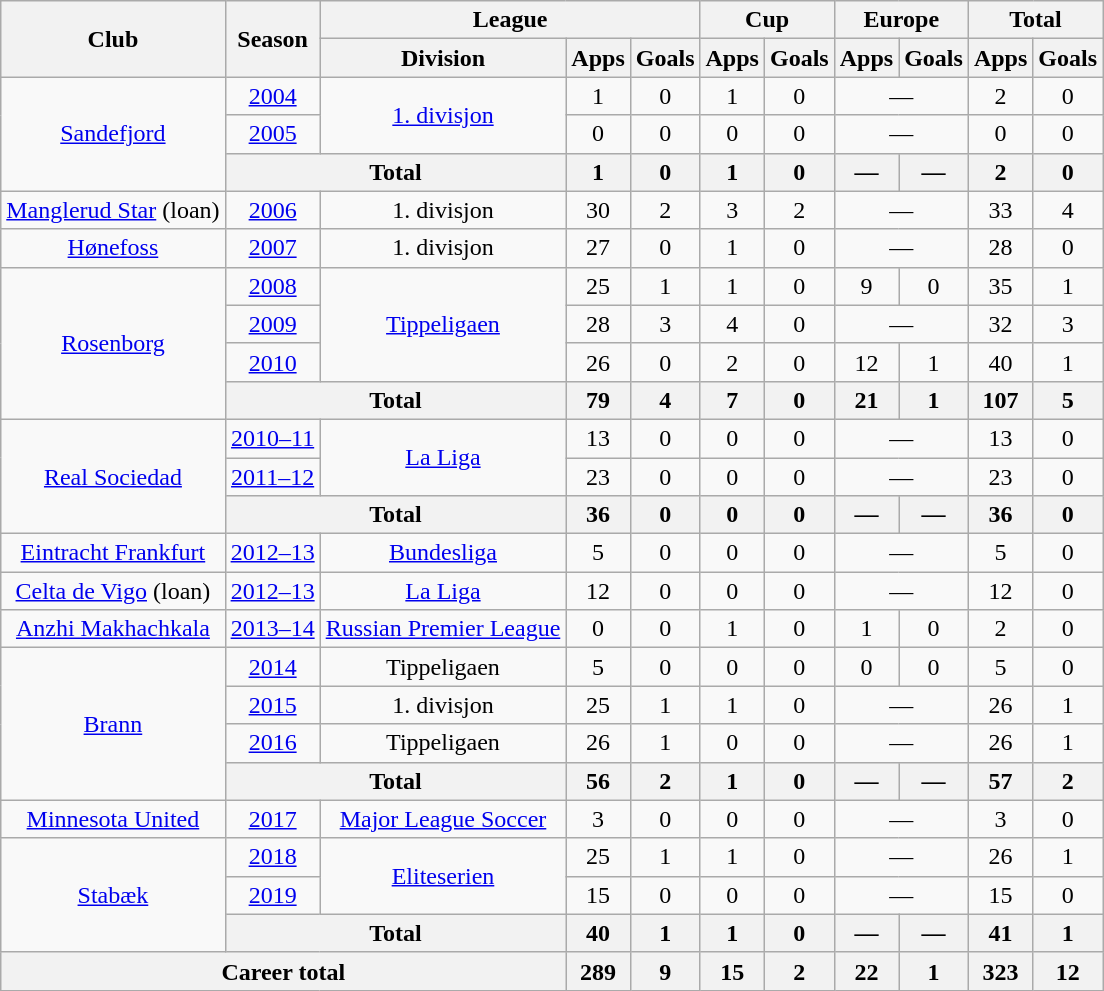<table class="wikitable" style="text-align:center">
<tr>
<th rowspan="2">Club</th>
<th rowspan="2">Season</th>
<th colspan="3">League</th>
<th colspan="2">Cup</th>
<th colspan="2">Europe</th>
<th colspan="2">Total</th>
</tr>
<tr>
<th>Division</th>
<th>Apps</th>
<th>Goals</th>
<th>Apps</th>
<th>Goals</th>
<th>Apps</th>
<th>Goals</th>
<th>Apps</th>
<th>Goals</th>
</tr>
<tr>
<td rowspan="3"><a href='#'>Sandefjord</a></td>
<td><a href='#'>2004</a></td>
<td rowspan="2"><a href='#'>1. divisjon</a></td>
<td>1</td>
<td>0</td>
<td>1</td>
<td>0</td>
<td colspan="2">—</td>
<td>2</td>
<td>0</td>
</tr>
<tr>
<td><a href='#'>2005</a></td>
<td>0</td>
<td>0</td>
<td>0</td>
<td>0</td>
<td colspan="2">—</td>
<td>0</td>
<td>0</td>
</tr>
<tr>
<th colspan="2">Total</th>
<th>1</th>
<th>0</th>
<th>1</th>
<th>0</th>
<th>—</th>
<th>—</th>
<th>2</th>
<th>0</th>
</tr>
<tr>
<td><a href='#'>Manglerud Star</a> (loan)</td>
<td><a href='#'>2006</a></td>
<td>1. divisjon</td>
<td>30</td>
<td>2</td>
<td>3</td>
<td>2</td>
<td colspan="2">—</td>
<td>33</td>
<td>4</td>
</tr>
<tr>
<td><a href='#'>Hønefoss</a></td>
<td><a href='#'>2007</a></td>
<td>1. divisjon</td>
<td>27</td>
<td>0</td>
<td>1</td>
<td>0</td>
<td colspan="2">—</td>
<td>28</td>
<td>0</td>
</tr>
<tr>
<td rowspan="4"><a href='#'>Rosenborg</a></td>
<td><a href='#'>2008</a></td>
<td rowspan="3"><a href='#'>Tippeligaen</a></td>
<td>25</td>
<td>1</td>
<td>1</td>
<td>0</td>
<td>9</td>
<td>0</td>
<td>35</td>
<td>1</td>
</tr>
<tr>
<td><a href='#'>2009</a></td>
<td>28</td>
<td>3</td>
<td>4</td>
<td>0</td>
<td colspan="2">—</td>
<td>32</td>
<td>3</td>
</tr>
<tr>
<td><a href='#'>2010</a></td>
<td>26</td>
<td>0</td>
<td>2</td>
<td>0</td>
<td>12</td>
<td>1</td>
<td>40</td>
<td>1</td>
</tr>
<tr>
<th colspan="2">Total</th>
<th>79</th>
<th>4</th>
<th>7</th>
<th>0</th>
<th>21</th>
<th>1</th>
<th>107</th>
<th>5</th>
</tr>
<tr>
<td rowspan="3"><a href='#'>Real Sociedad</a></td>
<td><a href='#'>2010–11</a></td>
<td rowspan="2"><a href='#'>La Liga</a></td>
<td>13</td>
<td>0</td>
<td>0</td>
<td>0</td>
<td colspan="2">—</td>
<td>13</td>
<td>0</td>
</tr>
<tr>
<td><a href='#'>2011–12</a></td>
<td>23</td>
<td>0</td>
<td>0</td>
<td>0</td>
<td colspan="2">—</td>
<td>23</td>
<td>0</td>
</tr>
<tr>
<th colspan="2">Total</th>
<th>36</th>
<th>0</th>
<th>0</th>
<th>0</th>
<th>—</th>
<th>—</th>
<th>36</th>
<th>0</th>
</tr>
<tr>
<td><a href='#'>Eintracht Frankfurt</a></td>
<td><a href='#'>2012–13</a></td>
<td><a href='#'>Bundesliga</a></td>
<td>5</td>
<td>0</td>
<td>0</td>
<td>0</td>
<td colspan="2">—</td>
<td>5</td>
<td>0</td>
</tr>
<tr>
<td><a href='#'>Celta de Vigo</a> (loan)</td>
<td><a href='#'>2012–13</a></td>
<td><a href='#'>La Liga</a></td>
<td>12</td>
<td>0</td>
<td>0</td>
<td>0</td>
<td colspan="2">—</td>
<td>12</td>
<td>0</td>
</tr>
<tr>
<td><a href='#'>Anzhi Makhachkala</a></td>
<td><a href='#'>2013–14</a></td>
<td><a href='#'>Russian Premier League</a></td>
<td>0</td>
<td>0</td>
<td>1</td>
<td>0</td>
<td>1</td>
<td>0</td>
<td>2</td>
<td>0</td>
</tr>
<tr>
<td rowspan="4"><a href='#'>Brann</a></td>
<td><a href='#'>2014</a></td>
<td>Tippeligaen</td>
<td>5</td>
<td>0</td>
<td>0</td>
<td>0</td>
<td>0</td>
<td>0</td>
<td>5</td>
<td>0</td>
</tr>
<tr>
<td><a href='#'>2015</a></td>
<td>1. divisjon</td>
<td>25</td>
<td>1</td>
<td>1</td>
<td>0</td>
<td colspan="2">—</td>
<td>26</td>
<td>1</td>
</tr>
<tr>
<td><a href='#'>2016</a></td>
<td>Tippeligaen</td>
<td>26</td>
<td>1</td>
<td>0</td>
<td>0</td>
<td colspan="2">—</td>
<td>26</td>
<td>1</td>
</tr>
<tr>
<th colspan="2">Total</th>
<th>56</th>
<th>2</th>
<th>1</th>
<th>0</th>
<th>—</th>
<th>—</th>
<th>57</th>
<th>2</th>
</tr>
<tr>
<td><a href='#'>Minnesota United</a></td>
<td><a href='#'>2017</a></td>
<td><a href='#'>Major League Soccer</a></td>
<td>3</td>
<td>0</td>
<td>0</td>
<td>0</td>
<td colspan="2">—</td>
<td>3</td>
<td>0</td>
</tr>
<tr>
<td rowspan="3"><a href='#'>Stabæk</a></td>
<td><a href='#'>2018</a></td>
<td rowspan="2"><a href='#'>Eliteserien</a></td>
<td>25</td>
<td>1</td>
<td>1</td>
<td>0</td>
<td colspan="2">—</td>
<td>26</td>
<td>1</td>
</tr>
<tr>
<td><a href='#'>2019</a></td>
<td>15</td>
<td>0</td>
<td>0</td>
<td>0</td>
<td colspan="2">—</td>
<td>15</td>
<td>0</td>
</tr>
<tr>
<th colspan="2">Total</th>
<th>40</th>
<th>1</th>
<th>1</th>
<th>0</th>
<th>—</th>
<th>—</th>
<th>41</th>
<th>1</th>
</tr>
<tr>
<th colspan="3">Career total</th>
<th>289</th>
<th>9</th>
<th>15</th>
<th>2</th>
<th>22</th>
<th>1</th>
<th>323</th>
<th>12</th>
</tr>
</table>
